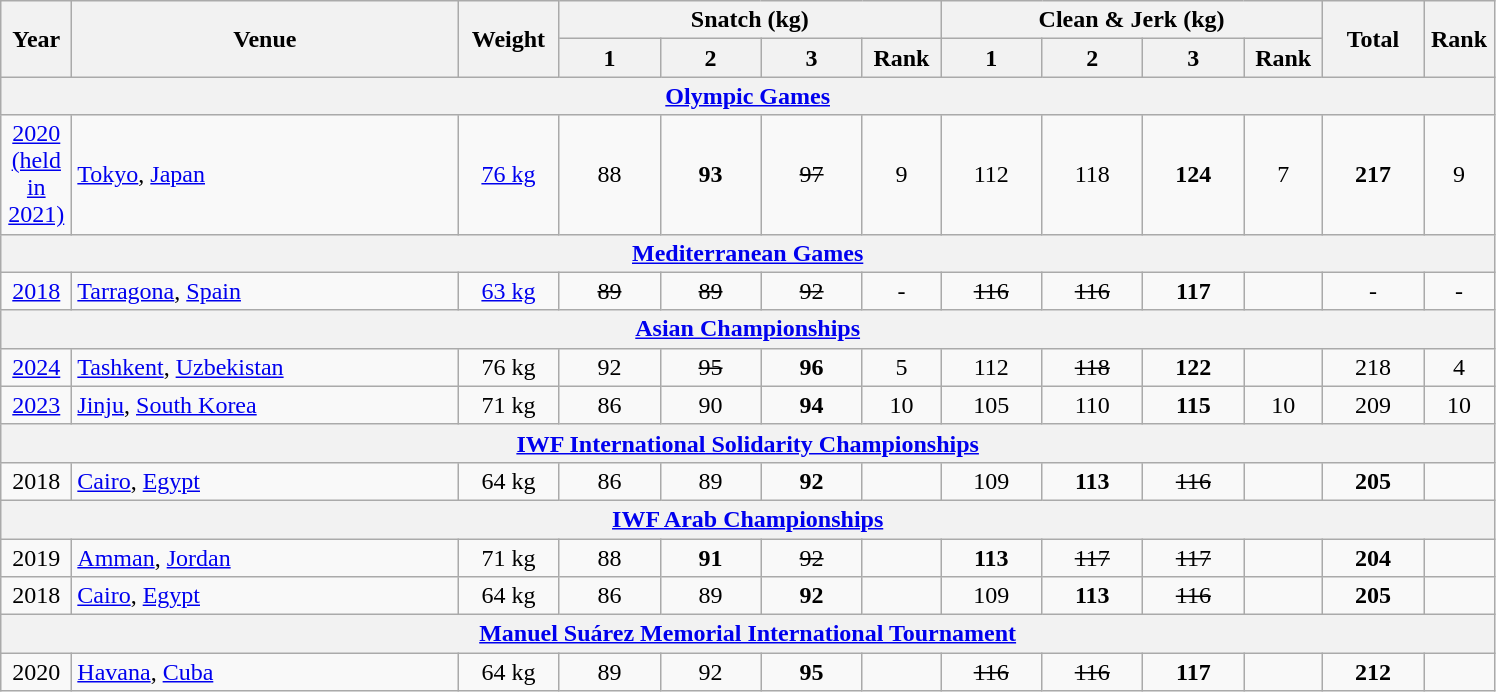<table class="wikitable" style="text-align:center;">
<tr>
<th rowspan=2 width=40>Year</th>
<th rowspan=2 width=250>Venue</th>
<th rowspan=2 width=60>Weight</th>
<th colspan=4>Snatch (kg)</th>
<th colspan=4>Clean & Jerk (kg)</th>
<th rowspan=2 width=60>Total</th>
<th rowspan=2 width=40>Rank</th>
</tr>
<tr>
<th width=60>1</th>
<th width=60>2</th>
<th width=60>3</th>
<th width=45>Rank</th>
<th width=60>1</th>
<th width=60>2</th>
<th width=60>3</th>
<th width=45>Rank</th>
</tr>
<tr>
<th colspan=13><a href='#'>Olympic Games</a></th>
</tr>
<tr>
<td><a href='#'>2020 (held in 2021)</a></td>
<td align="left"> <a href='#'>Tokyo</a>, <a href='#'>Japan</a></td>
<td><a href='#'> 76 kg</a></td>
<td>88</td>
<td><strong>93</strong></td>
<td><s>97</s></td>
<td>9</td>
<td>112</td>
<td>118</td>
<td><strong>124</strong></td>
<td>7</td>
<td><strong>217</strong></td>
<td>9</td>
</tr>
<tr>
<th colspan=13><a href='#'>Mediterranean Games</a></th>
</tr>
<tr>
<td><a href='#'>2018</a></td>
<td align="left"> <a href='#'>Tarragona</a>, <a href='#'>Spain</a></td>
<td><a href='#'> 63 kg</a></td>
<td><s>89</s></td>
<td><s>89</s></td>
<td><s>92</s></td>
<td>-</td>
<td><s>116</s></td>
<td><s>116</s></td>
<td><strong>117</strong></td>
<td></td>
<td>-</td>
<td>-</td>
</tr>
<tr>
<th colspan=13><a href='#'>Asian Championships</a></th>
</tr>
<tr>
<td><a href='#'>2024</a></td>
<td align="left"> <a href='#'>Tashkent</a>, <a href='#'>Uzbekistan</a></td>
<td>76 kg</td>
<td>92</td>
<td><s>95</s></td>
<td><strong>96</strong></td>
<td>5</td>
<td>112</td>
<td><s>118</s></td>
<td><strong>122</strong></td>
<td></td>
<td>218</td>
<td>4</td>
</tr>
<tr>
<td><a href='#'>2023</a></td>
<td align="left"> <a href='#'>Jinju</a>, <a href='#'>South Korea</a></td>
<td>71 kg</td>
<td>86</td>
<td>90</td>
<td><strong>94</strong></td>
<td>10</td>
<td>105</td>
<td>110</td>
<td><strong>115</strong></td>
<td>10</td>
<td>209</td>
<td>10</td>
</tr>
<tr>
<th colspan=13><a href='#'>IWF International Solidarity Championships</a></th>
</tr>
<tr>
<td>2018</td>
<td align="left"> <a href='#'>Cairo</a>, <a href='#'>Egypt</a></td>
<td>64 kg</td>
<td>86</td>
<td>89</td>
<td><strong>92</strong></td>
<td></td>
<td>109</td>
<td><strong>113</strong></td>
<td><s>116</s></td>
<td></td>
<td><strong>205</strong></td>
<td></td>
</tr>
<tr>
<th colspan=13><a href='#'>IWF Arab Championships</a></th>
</tr>
<tr>
<td>2019</td>
<td align="left"> <a href='#'>Amman</a>, <a href='#'>Jordan</a></td>
<td>71 kg</td>
<td>88</td>
<td><strong>91</strong></td>
<td><s>92</s></td>
<td></td>
<td><strong>113</strong></td>
<td><s>117</s></td>
<td><s>117</s></td>
<td></td>
<td><strong>204</strong></td>
<td></td>
</tr>
<tr>
<td>2018</td>
<td align="left"> <a href='#'>Cairo</a>, <a href='#'>Egypt</a></td>
<td>64 kg</td>
<td>86</td>
<td>89</td>
<td><strong>92</strong></td>
<td></td>
<td>109</td>
<td><strong>113</strong></td>
<td><s>116</s></td>
<td></td>
<td><strong>205</strong></td>
<td></td>
</tr>
<tr>
<th colspan=13><a href='#'>Manuel Suárez Memorial International Tournament</a></th>
</tr>
<tr>
<td>2020</td>
<td align="left"> <a href='#'>Havana</a>, <a href='#'>Cuba</a></td>
<td>64 kg</td>
<td>89</td>
<td>92</td>
<td><strong>95</strong></td>
<td></td>
<td><s>116</s></td>
<td><s>116</s></td>
<td><strong>117</strong></td>
<td></td>
<td><strong>212</strong></td>
<td></td>
</tr>
</table>
